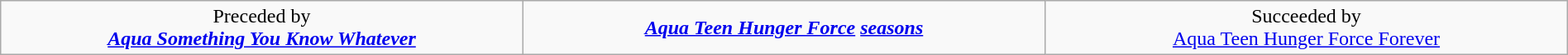<table class="wikitable" style="width:100%; text-align:center;">
<tr>
<td style="width:30%;">Preceded by<br><strong><em><a href='#'>Aqua Something You Know Whatever</a></em></strong></td>
<td style="width:30%;"><strong><em><a href='#'>Aqua Teen Hunger Force</a><em> <a href='#'>seasons</a><strong></td>
<td style="width:30%;">Succeeded by<br></em></strong><a href='#'>Aqua Teen Hunger Force Forever</a><strong><em></td>
</tr>
</table>
